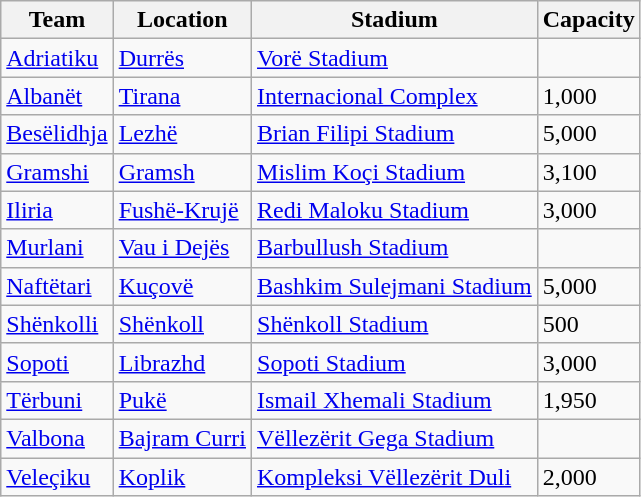<table class="wikitable sortable">
<tr>
<th>Team</th>
<th>Location</th>
<th>Stadium</th>
<th>Capacity</th>
</tr>
<tr>
<td><a href='#'>Adriatiku</a></td>
<td><a href='#'>Durrës</a></td>
<td><a href='#'>Vorë Stadium</a></td>
<td></td>
</tr>
<tr>
<td><a href='#'>Albanët</a></td>
<td><a href='#'>Tirana</a></td>
<td><a href='#'>Internacional Complex</a></td>
<td>1,000</td>
</tr>
<tr>
<td><a href='#'>Besëlidhja</a></td>
<td><a href='#'>Lezhë</a></td>
<td><a href='#'>Brian Filipi Stadium</a></td>
<td>5,000</td>
</tr>
<tr>
<td><a href='#'>Gramshi</a></td>
<td><a href='#'>Gramsh</a></td>
<td><a href='#'>Mislim Koçi Stadium</a></td>
<td>3,100</td>
</tr>
<tr>
<td><a href='#'>Iliria</a></td>
<td><a href='#'>Fushë-Krujë</a></td>
<td><a href='#'>Redi Maloku Stadium</a></td>
<td>3,000</td>
</tr>
<tr>
<td><a href='#'>Murlani</a></td>
<td><a href='#'>Vau i Dejës</a></td>
<td><a href='#'>Barbullush Stadium</a></td>
<td></td>
</tr>
<tr>
<td><a href='#'>Naftëtari</a></td>
<td><a href='#'>Kuçovë</a></td>
<td><a href='#'>Bashkim Sulejmani Stadium</a></td>
<td>5,000</td>
</tr>
<tr>
<td><a href='#'>Shënkolli</a></td>
<td><a href='#'>Shënkoll</a></td>
<td><a href='#'>Shënkoll Stadium</a></td>
<td>500</td>
</tr>
<tr>
<td><a href='#'>Sopoti</a></td>
<td><a href='#'>Librazhd</a></td>
<td><a href='#'>Sopoti Stadium</a></td>
<td>3,000</td>
</tr>
<tr>
<td><a href='#'>Tërbuni</a></td>
<td><a href='#'>Pukë</a></td>
<td><a href='#'>Ismail Xhemali Stadium</a></td>
<td>1,950</td>
</tr>
<tr>
<td><a href='#'>Valbona</a></td>
<td><a href='#'>Bajram Curri</a></td>
<td><a href='#'>Vëllezërit Gega Stadium</a></td>
<td></td>
</tr>
<tr>
<td><a href='#'>Veleçiku</a></td>
<td><a href='#'>Koplik</a></td>
<td><a href='#'>Kompleksi Vëllezërit Duli</a></td>
<td>2,000</td>
</tr>
</table>
